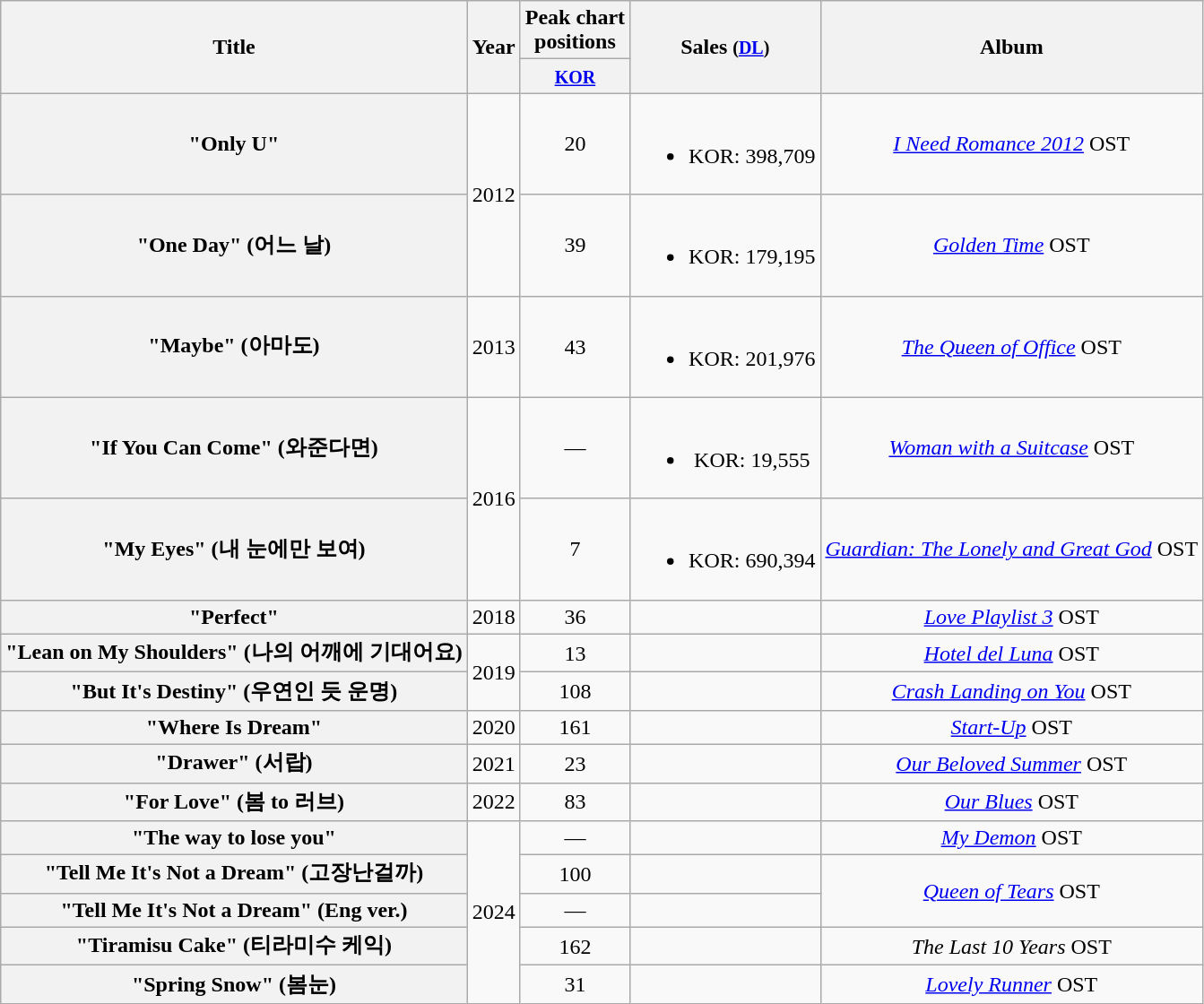<table class="wikitable plainrowheaders" style="text-align:center;">
<tr>
<th rowspan="2" scope="col">Title</th>
<th rowspan="2" scope="col">Year</th>
<th scope="col">Peak chart <br> positions</th>
<th rowspan="2" scope="col">Sales <small>(<a href='#'>DL</a>)</small></th>
<th rowspan="2" scope="col">Album</th>
</tr>
<tr>
<th><small><a href='#'>KOR</a></small><br></th>
</tr>
<tr>
<th scope="row">"Only U"</th>
<td rowspan="2">2012</td>
<td>20</td>
<td><br><ul><li>KOR: 398,709</li></ul></td>
<td><em><a href='#'>I Need Romance 2012</a></em> OST</td>
</tr>
<tr>
<th scope="row">"One Day" (어느 날)</th>
<td>39</td>
<td><br><ul><li>KOR: 179,195</li></ul></td>
<td><em><a href='#'>Golden Time</a></em> OST</td>
</tr>
<tr>
<th scope="row">"Maybe" (아마도)</th>
<td>2013</td>
<td>43</td>
<td><br><ul><li>KOR: 201,976</li></ul></td>
<td><em><a href='#'>The Queen of Office</a></em> OST</td>
</tr>
<tr>
<th scope="row">"If You Can Come" (와준다면)</th>
<td rowspan="2">2016</td>
<td>—</td>
<td><br><ul><li>KOR: 19,555</li></ul></td>
<td><em><a href='#'>Woman with a Suitcase</a></em> OST</td>
</tr>
<tr>
<th scope="row">"My Eyes" (내 눈에만 보여)</th>
<td>7</td>
<td><br><ul><li>KOR: 690,394</li></ul></td>
<td><em><a href='#'>Guardian: The Lonely and Great God</a></em> OST</td>
</tr>
<tr>
<th scope="row">"Perfect"</th>
<td>2018</td>
<td>36</td>
<td></td>
<td><em><a href='#'>Love Playlist 3</a></em> OST</td>
</tr>
<tr>
<th scope="row">"Lean on My Shoulders" (나의 어깨에 기대어요)</th>
<td rowspan=2>2019</td>
<td>13</td>
<td></td>
<td><em><a href='#'>Hotel del Luna</a></em> OST</td>
</tr>
<tr>
<th scope="row">"But It's Destiny" (우연인 듯 운명)</th>
<td>108</td>
<td></td>
<td><em><a href='#'>Crash Landing on You</a></em> OST</td>
</tr>
<tr>
<th scope="row">"Where Is Dream"</th>
<td>2020</td>
<td>161</td>
<td></td>
<td><em><a href='#'>Start-Up</a></em> OST</td>
</tr>
<tr>
<th scope="row">"Drawer" (서랍)</th>
<td>2021</td>
<td>23</td>
<td></td>
<td><em><a href='#'>Our Beloved Summer</a></em> OST</td>
</tr>
<tr>
<th scope="row">"For Love" (봄 to 러브)</th>
<td>2022</td>
<td>83</td>
<td></td>
<td><em><a href='#'>Our Blues</a></em> OST</td>
</tr>
<tr>
<th scope="row">"The way to lose you"</th>
<td rowspan="5">2024</td>
<td>—</td>
<td></td>
<td><em><a href='#'>My Demon</a></em> OST</td>
</tr>
<tr>
<th scope="row">"Tell Me It's Not a Dream" (고장난걸까)</th>
<td>100</td>
<td></td>
<td rowspan="2"><em><a href='#'>Queen of Tears</a></em> OST</td>
</tr>
<tr>
<th scope="row">"Tell Me It's Not a Dream" (Eng ver.)</th>
<td>—</td>
<td></td>
</tr>
<tr>
<th scope="row">"Tiramisu Cake" (티라미수 케익)</th>
<td>162</td>
<td></td>
<td><em>The Last 10 Years</em> OST</td>
</tr>
<tr>
<th scope="row">"Spring Snow" (봄눈)</th>
<td>31</td>
<td></td>
<td><em><a href='#'>Lovely Runner</a></em> OST</td>
</tr>
</table>
